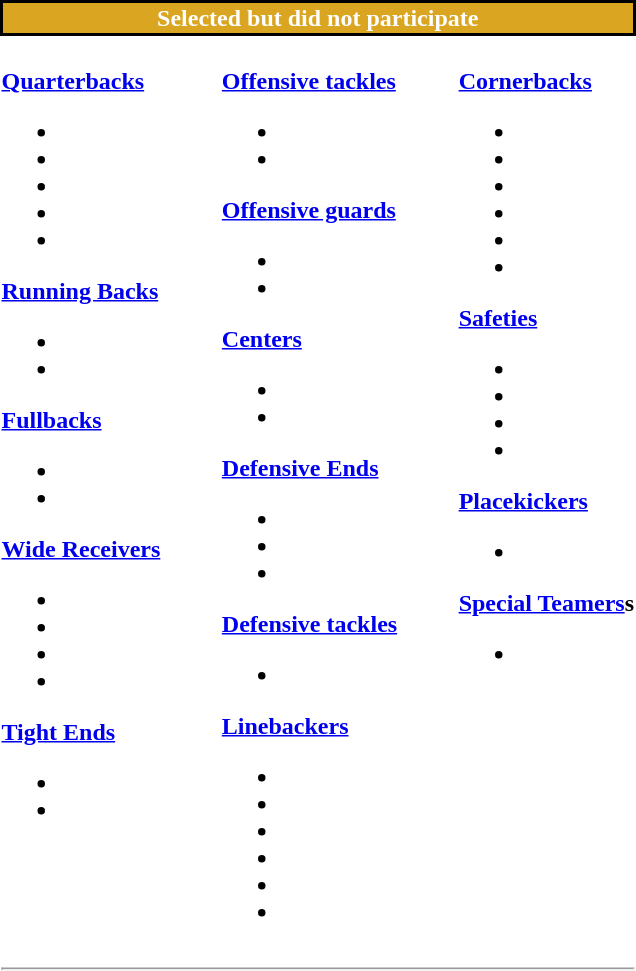<table class="toccolours" style="text-align: left;">
<tr>
<td colspan=11 style="color:white;background:#DAA520; border: 2px solid #000000;text-align: center"><strong>Selected but did not participate</strong></td>
</tr>
<tr>
<td valign="top"><br><strong><a href='#'>Quarterbacks</a></strong><ul><li></li><li></li><li></li><li></li><li></li></ul><strong><a href='#'>Running Backs</a></strong><ul><li></li><li></li></ul><strong><a href='#'>Fullbacks</a></strong><ul><li></li><li></li></ul><strong><a href='#'>Wide Receivers</a></strong><ul><li></li><li></li><li></li><li></li></ul><strong><a href='#'>Tight Ends</a></strong><ul><li></li><li></li></ul></td>
<td width="33"> </td>
<td valign="top"><br><strong><a href='#'>Offensive tackles</a></strong><ul><li></li><li></li></ul><strong><a href='#'>Offensive guards</a></strong><ul><li></li><li></li></ul><strong><a href='#'>Centers</a></strong><ul><li></li><li></li></ul><strong><a href='#'>Defensive Ends</a></strong><ul><li></li><li></li><li></li></ul><strong><a href='#'>Defensive tackles</a></strong><ul><li></li></ul><strong><a href='#'>Linebackers</a></strong><ul><li></li><li></li><li></li><li></li><li></li><li></li></ul></td>
<td width="33"> </td>
<td valign="top"><br><strong><a href='#'>Cornerbacks</a></strong><ul><li></li><li></li><li></li><li></li><li></li><li></li></ul><strong><a href='#'>Safeties</a></strong><ul><li></li><li></li><li></li><li></li></ul><strong><a href='#'>Placekickers</a></strong><ul><li></li></ul><strong><a href='#'>Special Teamers</a>s</strong><ul><li></li></ul></td>
</tr>
<tr>
<td colspan=7><hr></td>
</tr>
</table>
